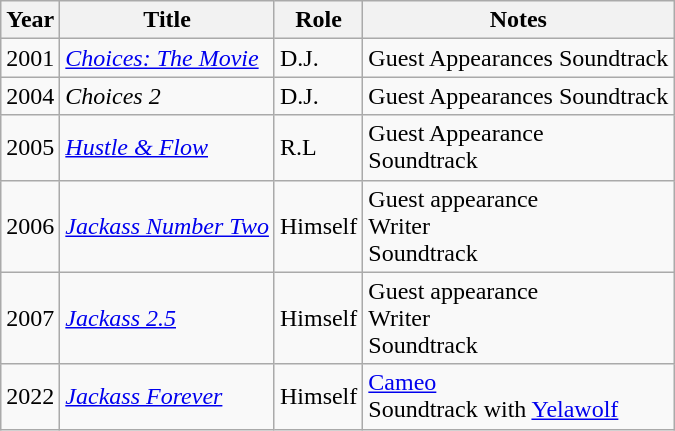<table class="wikitable sortable">
<tr>
<th>Year</th>
<th>Title</th>
<th>Role</th>
<th class="unsortable">Notes</th>
</tr>
<tr>
<td>2001</td>
<td><em><a href='#'>Choices: The Movie</a></em></td>
<td>D.J.</td>
<td>Guest Appearances Soundtrack</td>
</tr>
<tr>
<td>2004</td>
<td><em>Choices 2</em></td>
<td>D.J.</td>
<td>Guest Appearances Soundtrack</td>
</tr>
<tr>
<td>2005</td>
<td><em><a href='#'>Hustle & Flow</a></em></td>
<td>R.L</td>
<td>Guest Appearance<br>Soundtrack</td>
</tr>
<tr>
<td>2006</td>
<td><em><a href='#'>Jackass Number Two</a></em></td>
<td>Himself</td>
<td>Guest appearance<br>Writer<br>Soundtrack</td>
</tr>
<tr>
<td>2007</td>
<td><em><a href='#'>Jackass 2.5</a></em></td>
<td>Himself</td>
<td>Guest appearance<br>Writer<br>Soundtrack</td>
</tr>
<tr>
<td>2022</td>
<td><em><a href='#'>Jackass Forever</a></em></td>
<td>Himself</td>
<td><a href='#'>Cameo</a><br>Soundtrack with <a href='#'>Yelawolf</a></td>
</tr>
</table>
